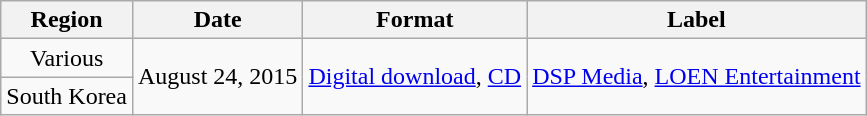<table class="wikitable">
<tr>
<th style="text-align:center;">Region</th>
<th style="text-align:center;">Date</th>
<th style="text-align:center;">Format</th>
<th style="text-align:center;">Label</th>
</tr>
<tr>
<td style="text-align:center;">Various</td>
<td style="text-align:center;" rowspan=2>August 24, 2015</td>
<td rowspan=2><a href='#'>Digital download</a>, <a href='#'>CD</a></td>
<td rowspan=2><a href='#'>DSP Media</a>, <a href='#'>LOEN Entertainment</a></td>
</tr>
<tr>
<td style="text-align:center;">South Korea</td>
</tr>
</table>
